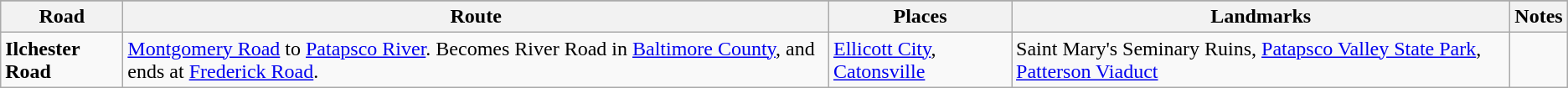<table class="wikitable">
<tr style="background-color:#DDDDDD;text-align:center;">
</tr>
<tr>
<th>Road</th>
<th>Route</th>
<th>Places</th>
<th>Landmarks</th>
<th>Notes</th>
</tr>
<tr>
<td><strong>Ilchester Road</strong></td>
<td><a href='#'>Montgomery Road</a> to <a href='#'>Patapsco River</a>. Becomes River Road in <a href='#'>Baltimore County</a>, and ends at <a href='#'>Frederick Road</a>.</td>
<td><a href='#'>Ellicott City</a>, <a href='#'>Catonsville</a></td>
<td>Saint Mary's Seminary Ruins, <a href='#'>Patapsco Valley State Park</a>, <a href='#'>Patterson Viaduct</a></td>
<td></td>
</tr>
</table>
